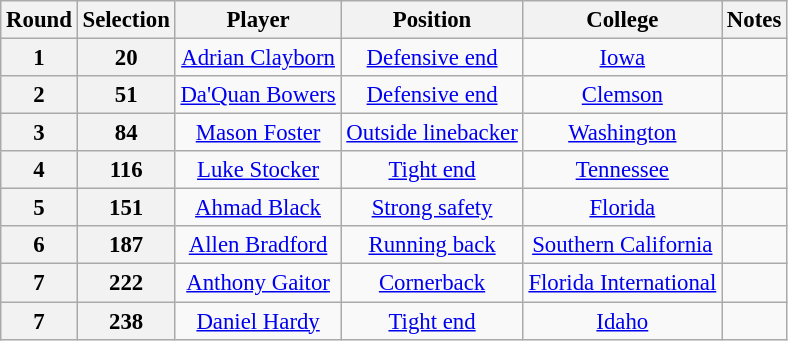<table class="wikitable" style="font-size: 95%; text-align: center;">
<tr>
<th>Round</th>
<th>Selection</th>
<th>Player</th>
<th>Position</th>
<th>College</th>
<th>Notes</th>
</tr>
<tr>
<th>1</th>
<th>20</th>
<td><a href='#'>Adrian Clayborn</a></td>
<td><a href='#'>Defensive end</a></td>
<td><a href='#'>Iowa</a></td>
<td></td>
</tr>
<tr>
<th>2</th>
<th>51</th>
<td><a href='#'>Da'Quan Bowers</a></td>
<td><a href='#'>Defensive end</a></td>
<td><a href='#'>Clemson</a></td>
<td></td>
</tr>
<tr>
<th>3</th>
<th>84</th>
<td><a href='#'>Mason Foster</a></td>
<td><a href='#'>Outside linebacker</a></td>
<td><a href='#'>Washington</a></td>
<td></td>
</tr>
<tr>
<th>4</th>
<th>116</th>
<td><a href='#'>Luke Stocker</a></td>
<td><a href='#'>Tight end</a></td>
<td><a href='#'>Tennessee</a></td>
<td></td>
</tr>
<tr>
<th>5</th>
<th>151</th>
<td><a href='#'>Ahmad Black</a></td>
<td><a href='#'>Strong safety</a></td>
<td><a href='#'>Florida</a></td>
<td style="text-align:center;"></td>
</tr>
<tr>
<th>6</th>
<th>187</th>
<td><a href='#'>Allen Bradford</a></td>
<td><a href='#'>Running back</a></td>
<td><a href='#'>Southern California</a></td>
<td style="text-align:center;"> </td>
</tr>
<tr>
<th>7</th>
<th>222</th>
<td><a href='#'>Anthony Gaitor</a></td>
<td><a href='#'>Cornerback</a></td>
<td><a href='#'>Florida International</a></td>
<td></td>
</tr>
<tr>
<th>7</th>
<th>238</th>
<td><a href='#'>Daniel Hardy</a></td>
<td><a href='#'>Tight end</a></td>
<td><a href='#'>Idaho</a></td>
<td style="text-align:center;"></td>
</tr>
</table>
